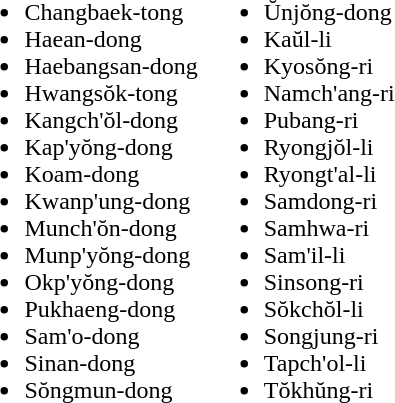<table>
<tr>
<td valign="top"><br><ul><li>Changbaek-tong</li><li>Haean-dong</li><li>Haebangsan-dong</li><li>Hwangsŏk-tong</li><li>Kangch'ŏl-dong</li><li>Kap'yŏng-dong</li><li>Koam-dong</li><li>Kwanp'ung-dong</li><li>Munch'ŏn-dong</li><li>Munp'yŏng-dong</li><li>Okp'yŏng-dong</li><li>Pukhaeng-dong</li><li>Sam'o-dong</li><li>Sinan-dong</li><li>Sŏngmun-dong</li></ul></td>
<td valign="top"><br><ul><li>Ŭnjŏng-dong</li><li>Kaŭl-li</li><li>Kyosŏng-ri</li><li>Namch'ang-ri</li><li>Pubang-ri</li><li>Ryongjŏl-li</li><li>Ryongt'al-li</li><li>Samdong-ri</li><li>Samhwa-ri</li><li>Sam'il-li</li><li>Sinsong-ri</li><li>Sŏkchŏl-li</li><li>Songjung-ri</li><li>Tapch'ol-li</li><li>Tŏkhŭng-ri</li></ul></td>
</tr>
</table>
